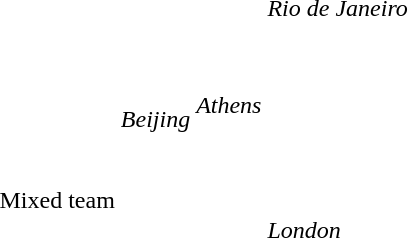<table>
<tr>
<td rowspan=2>Mixed team<br></td>
<td rowspan=2><em>Beijing</em><br><br> <br><br><br><br><br></td>
<td rowspan=2><em>Athens</em><br><br> <br><br><br><br><br><br></td>
<td><em>Rio de Janeiro</em><br><br> <br><br><br><br><br><br></td>
</tr>
<tr>
<td><em>London</em><br><br> <br><br><br><br><br></td>
</tr>
</table>
